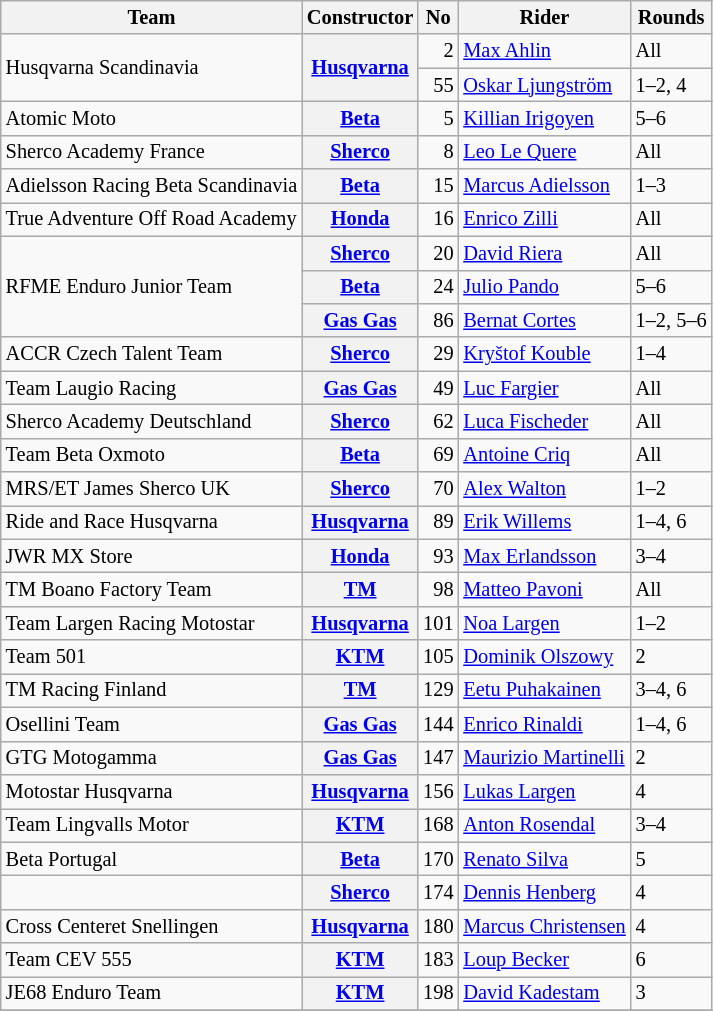<table class="wikitable" style="font-size: 85%;">
<tr>
<th>Team</th>
<th>Constructor</th>
<th>No</th>
<th>Rider</th>
<th>Rounds</th>
</tr>
<tr>
<td rowspan=2>Husqvarna Scandinavia</td>
<th rowspan=2><a href='#'>Husqvarna</a></th>
<td align="right">2</td>
<td> <a href='#'>Max Ahlin</a></td>
<td>All</td>
</tr>
<tr>
<td align="right">55</td>
<td> <a href='#'>Oskar Ljungström</a></td>
<td>1–2, 4</td>
</tr>
<tr>
<td>Atomic Moto</td>
<th><a href='#'>Beta</a></th>
<td align="right">5</td>
<td> <a href='#'>Killian Irigoyen</a></td>
<td>5–6</td>
</tr>
<tr>
<td>Sherco Academy France</td>
<th><a href='#'>Sherco</a></th>
<td align="right">8</td>
<td> <a href='#'>Leo Le Quere</a></td>
<td>All</td>
</tr>
<tr>
<td>Adielsson Racing Beta Scandinavia</td>
<th><a href='#'>Beta</a></th>
<td align="right">15</td>
<td> <a href='#'>Marcus Adielsson</a></td>
<td>1–3</td>
</tr>
<tr>
<td>True Adventure Off Road Academy</td>
<th><a href='#'>Honda</a></th>
<td align="right">16</td>
<td> <a href='#'>Enrico Zilli</a></td>
<td>All</td>
</tr>
<tr>
<td rowspan=3>RFME Enduro Junior Team</td>
<th><a href='#'>Sherco</a></th>
<td align="right">20</td>
<td> <a href='#'>David Riera</a></td>
<td>All</td>
</tr>
<tr>
<th><a href='#'>Beta</a></th>
<td align="right">24</td>
<td> <a href='#'>Julio Pando</a></td>
<td>5–6</td>
</tr>
<tr>
<th><a href='#'>Gas Gas</a></th>
<td align="right">86</td>
<td> <a href='#'>Bernat Cortes</a></td>
<td>1–2, 5–6</td>
</tr>
<tr>
<td>ACCR Czech Talent Team</td>
<th><a href='#'>Sherco</a></th>
<td align="right">29</td>
<td> <a href='#'>Kryštof Kouble</a></td>
<td>1–4</td>
</tr>
<tr>
<td>Team Laugio Racing</td>
<th><a href='#'>Gas Gas</a></th>
<td align="right">49</td>
<td> <a href='#'>Luc Fargier</a></td>
<td>All</td>
</tr>
<tr>
<td>Sherco Academy Deutschland</td>
<th><a href='#'>Sherco</a></th>
<td align="right">62</td>
<td> <a href='#'>Luca Fischeder</a></td>
<td>All</td>
</tr>
<tr>
<td>Team Beta Oxmoto</td>
<th><a href='#'>Beta</a></th>
<td align="right">69</td>
<td> <a href='#'>Antoine Criq</a></td>
<td>All</td>
</tr>
<tr>
<td>MRS/ET James Sherco UK</td>
<th><a href='#'>Sherco</a></th>
<td align="right">70</td>
<td> <a href='#'>Alex Walton</a></td>
<td>1–2</td>
</tr>
<tr>
<td>Ride and Race Husqvarna</td>
<th><a href='#'>Husqvarna</a></th>
<td align="right">89</td>
<td> <a href='#'>Erik Willems</a></td>
<td>1–4, 6</td>
</tr>
<tr>
<td>JWR MX Store</td>
<th><a href='#'>Honda</a></th>
<td align="right">93</td>
<td> <a href='#'>Max Erlandsson</a></td>
<td>3–4</td>
</tr>
<tr>
<td>TM Boano Factory Team</td>
<th><a href='#'>TM</a></th>
<td align="right">98</td>
<td> <a href='#'>Matteo Pavoni</a></td>
<td>All</td>
</tr>
<tr>
<td>Team Largen Racing Motostar</td>
<th><a href='#'>Husqvarna</a></th>
<td align="right">101</td>
<td> <a href='#'>Noa Largen</a></td>
<td>1–2</td>
</tr>
<tr>
<td>Team 501</td>
<th><a href='#'>KTM</a></th>
<td align="right">105</td>
<td> <a href='#'>Dominik Olszowy</a></td>
<td>2</td>
</tr>
<tr>
<td>TM Racing Finland</td>
<th><a href='#'>TM</a></th>
<td align="right">129</td>
<td> <a href='#'>Eetu Puhakainen</a></td>
<td>3–4, 6</td>
</tr>
<tr>
<td>Osellini Team</td>
<th><a href='#'>Gas Gas</a></th>
<td align="right">144</td>
<td> <a href='#'>Enrico Rinaldi</a></td>
<td>1–4, 6</td>
</tr>
<tr>
<td>GTG Motogamma</td>
<th><a href='#'>Gas Gas</a></th>
<td align="right">147</td>
<td> <a href='#'>Maurizio Martinelli</a></td>
<td>2</td>
</tr>
<tr>
<td>Motostar Husqvarna</td>
<th><a href='#'>Husqvarna</a></th>
<td align="right">156</td>
<td> <a href='#'>Lukas Largen</a></td>
<td>4</td>
</tr>
<tr>
<td>Team Lingvalls Motor</td>
<th><a href='#'>KTM</a></th>
<td align="right">168</td>
<td> <a href='#'>Anton Rosendal</a></td>
<td>3–4</td>
</tr>
<tr>
<td>Beta Portugal</td>
<th><a href='#'>Beta</a></th>
<td align="right">170</td>
<td> <a href='#'>Renato Silva</a></td>
<td>5</td>
</tr>
<tr>
<td></td>
<th><a href='#'>Sherco</a></th>
<td align="right">174</td>
<td> <a href='#'>Dennis Henberg</a></td>
<td>4</td>
</tr>
<tr>
<td>Cross Centeret Snellingen</td>
<th><a href='#'>Husqvarna</a></th>
<td align="right">180</td>
<td> <a href='#'>Marcus Christensen</a></td>
<td>4</td>
</tr>
<tr>
<td>Team CEV 555</td>
<th><a href='#'>KTM</a></th>
<td align="right">183</td>
<td> <a href='#'>Loup Becker</a></td>
<td>6</td>
</tr>
<tr>
<td>JE68 Enduro Team</td>
<th><a href='#'>KTM</a></th>
<td align="right">198</td>
<td> <a href='#'>David Kadestam</a></td>
<td>3</td>
</tr>
<tr>
</tr>
</table>
